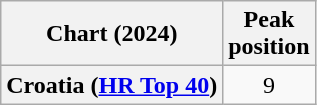<table class="wikitable sortable plainrowheaders" style="text-align:center">
<tr>
<th scope="col">Chart (2024)</th>
<th scope="col">Peak<br>position</th>
</tr>
<tr>
<th scope="row">Croatia (<a href='#'>HR Top 40</a>)</th>
<td>9</td>
</tr>
</table>
